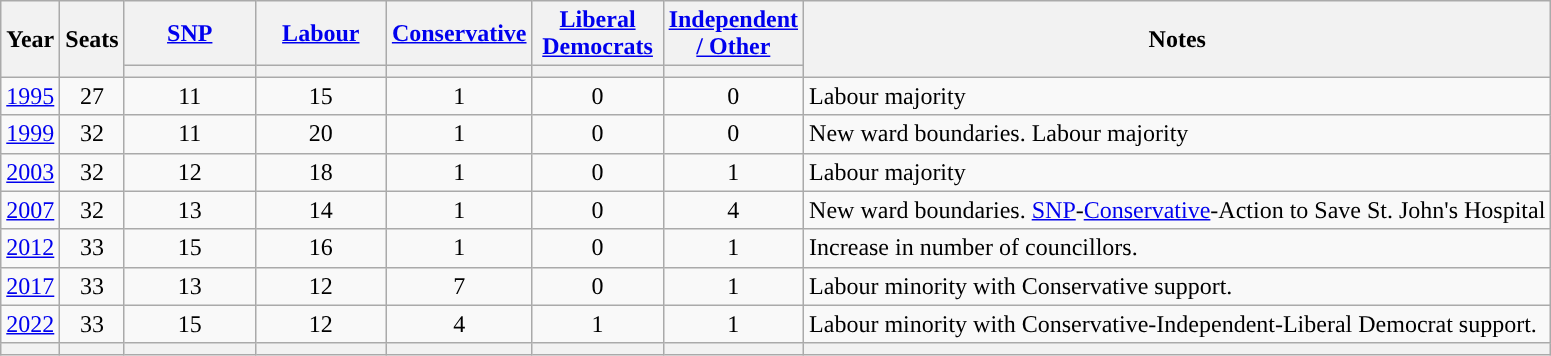<table class="wikitable" style=text-align:center>
<tr>
<th rowspan=2><strong>Year</strong></th>
<th rowspan=2><strong>Seats</strong></th>
<th width="80"><a href='#'><strong>SNP</strong></a></th>
<th width="80"><a href='#'><strong>Labour</strong></a></th>
<th width="80"><strong><a href='#'>Conservative</a></strong></th>
<th width="80"><a href='#'><strong>Liberal Democrats</strong></a></th>
<th width="80"><a href='#'><strong>Independent / Other</strong></a></th>
<th rowspan=2><strong>Notes</strong></th>
</tr>
<tr>
<th style="background-color: "></th>
<th style="background-color: "></th>
<th style="background-color: "></th>
<th style="background-color: "></th>
<th style="background-color: "></th>
</tr>
<tr>
<td><a href='#'>1995</a></td>
<td>27</td>
<td>11</td>
<td>15</td>
<td>1</td>
<td>0</td>
<td>0</td>
<td align=left>Labour majority</td>
</tr>
<tr>
<td><a href='#'>1999</a></td>
<td>32</td>
<td>11</td>
<td>20</td>
<td>1</td>
<td>0</td>
<td>0</td>
<td align=left>New ward boundaries. Labour majority</td>
</tr>
<tr>
<td><a href='#'>2003</a></td>
<td>32</td>
<td>12</td>
<td>18</td>
<td>1</td>
<td>0</td>
<td>1</td>
<td align=left>Labour majority</td>
</tr>
<tr>
<td><a href='#'>2007</a></td>
<td>32</td>
<td>13</td>
<td>14</td>
<td>1</td>
<td>0</td>
<td>4</td>
<td align=left>New ward boundaries. <a href='#'>SNP</a>-<a href='#'>Conservative</a>-Action to Save St. John's Hospital</td>
</tr>
<tr>
<td><a href='#'>2012</a></td>
<td>33</td>
<td>15</td>
<td>16</td>
<td>1</td>
<td>0</td>
<td>1</td>
<td align=left>Increase in number of councillors.</td>
</tr>
<tr>
<td><a href='#'>2017</a></td>
<td>33</td>
<td>13</td>
<td>12</td>
<td>7</td>
<td>0</td>
<td>1</td>
<td align=left>Labour minority with Conservative support.</td>
</tr>
<tr>
<td><a href='#'>2022</a></td>
<td>33</td>
<td>15</td>
<td>12</td>
<td>4</td>
<td>1</td>
<td>1</td>
<td align=left>Labour minority with Conservative-Independent-Liberal Democrat support.</td>
</tr>
<tr>
<th></th>
<th></th>
<th style="background-color: "></th>
<th style="background-color: "></th>
<th style="background-color: "></th>
<th style="background-color: "></th>
<th style="background-color: "></th>
<th></th>
</tr>
</table>
